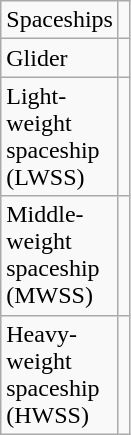<table class="wikitable">
<tr>
<td !colspan="2">Spaceships</td>
</tr>
<tr>
<td>Glider</td>
<td></td>
</tr>
<tr>
<td>Light-<br>weight<br>spaceship<br>(LWSS)</td>
<td></td>
</tr>
<tr>
<td>Middle-<br>weight<br>spaceship<br>(MWSS)</td>
<td></td>
</tr>
<tr>
<td>Heavy-<br>weight<br>spaceship<br>(HWSS)</td>
<td></td>
</tr>
</table>
